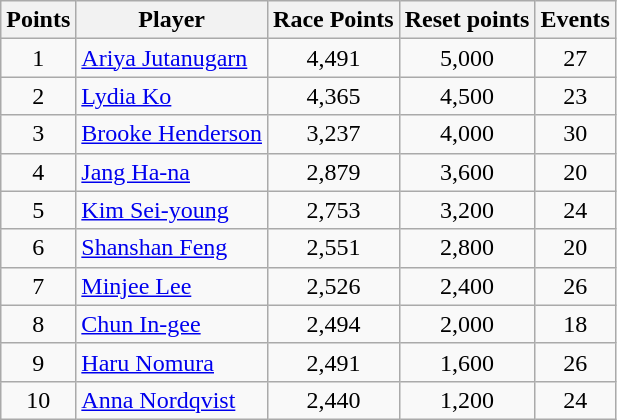<table class="wikitable" style="text-align:center">
<tr>
<th>Points</th>
<th>Player</th>
<th>Race Points</th>
<th>Reset points</th>
<th>Events</th>
</tr>
<tr>
<td>1</td>
<td align=left> <a href='#'>Ariya Jutanugarn</a></td>
<td>4,491</td>
<td>5,000</td>
<td>27</td>
</tr>
<tr>
<td>2</td>
<td align=left> <a href='#'>Lydia Ko</a></td>
<td>4,365</td>
<td>4,500</td>
<td>23</td>
</tr>
<tr>
<td>3</td>
<td align=left> <a href='#'>Brooke Henderson</a></td>
<td>3,237</td>
<td>4,000</td>
<td>30</td>
</tr>
<tr>
<td>4</td>
<td align=left> <a href='#'>Jang Ha-na</a></td>
<td>2,879</td>
<td>3,600</td>
<td>20</td>
</tr>
<tr>
<td>5</td>
<td align=left> <a href='#'>Kim Sei-young</a></td>
<td>2,753</td>
<td>3,200</td>
<td>24</td>
</tr>
<tr>
<td>6</td>
<td align=left> <a href='#'>Shanshan Feng</a></td>
<td>2,551</td>
<td>2,800</td>
<td>20</td>
</tr>
<tr>
<td>7</td>
<td align=left> <a href='#'>Minjee Lee</a></td>
<td>2,526</td>
<td>2,400</td>
<td>26</td>
</tr>
<tr>
<td>8</td>
<td align=left> <a href='#'>Chun In-gee</a></td>
<td>2,494</td>
<td>2,000</td>
<td>18</td>
</tr>
<tr>
<td>9</td>
<td align=left> <a href='#'>Haru Nomura</a></td>
<td>2,491</td>
<td>1,600</td>
<td>26</td>
</tr>
<tr>
<td>10</td>
<td align=left> <a href='#'>Anna Nordqvist</a></td>
<td>2,440</td>
<td>1,200</td>
<td>24</td>
</tr>
</table>
